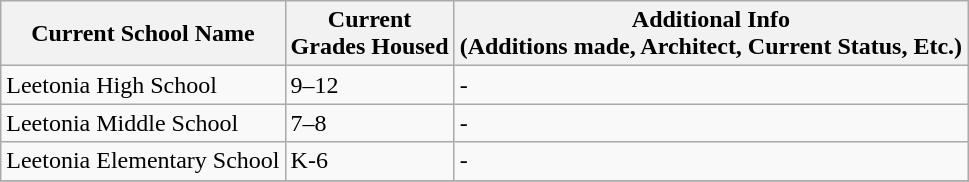<table class="wikitable">
<tr>
<th>Current School Name</th>
<th>Current <br>Grades Housed</th>
<th>Additional Info<br>(Additions made, Architect, Current Status, Etc.)</th>
</tr>
<tr>
<td>Leetonia High School</td>
<td>9–12</td>
<td>-</td>
</tr>
<tr>
<td>Leetonia Middle School</td>
<td>7–8</td>
<td>-</td>
</tr>
<tr>
<td>Leetonia Elementary School</td>
<td>K-6</td>
<td>-</td>
</tr>
<tr>
</tr>
</table>
